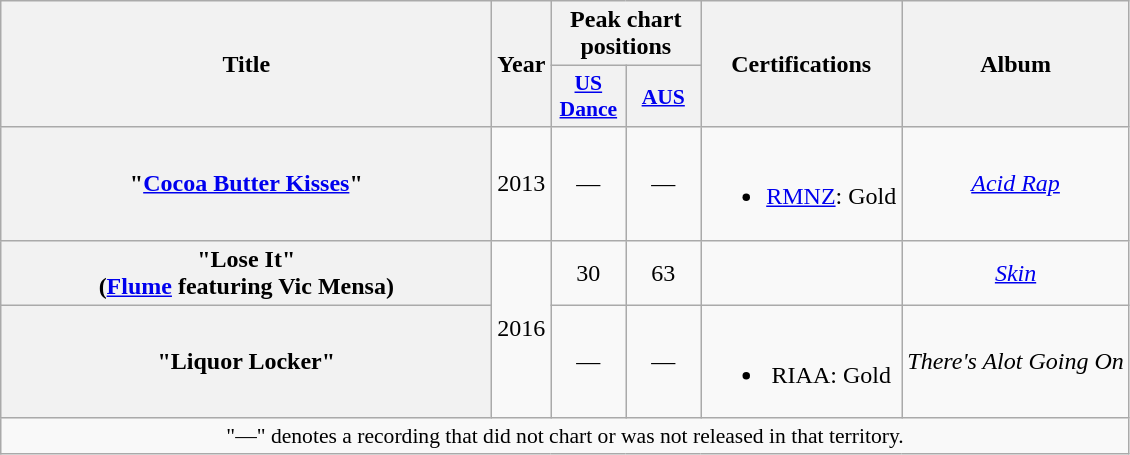<table class="wikitable plainrowheaders" style="text-align:center;">
<tr>
<th scope="col" rowspan="2" style="width:20em;">Title</th>
<th scope="col" rowspan="2" style="width:1em;">Year</th>
<th scope="col" colspan="2">Peak chart positions</th>
<th scope="col" rowspan="2">Certifications</th>
<th scope="col" rowspan="2">Album</th>
</tr>
<tr>
<th scope="col" style="width:3em;font-size:90%;"><a href='#'>US<br>Dance</a><br></th>
<th scope="col" style="width:3em;font-size:90%;"><a href='#'>AUS</a><br></th>
</tr>
<tr>
<th scope="row">"<a href='#'>Cocoa Butter Kisses</a>"<br></th>
<td>2013</td>
<td>—</td>
<td>—</td>
<td><br><ul><li><a href='#'>RMNZ</a>: Gold</li></ul></td>
<td><em><a href='#'>Acid Rap</a></em></td>
</tr>
<tr>
<th scope="row">"Lose It"<br><span>(<a href='#'>Flume</a> featuring Vic Mensa)</span></th>
<td rowspan=2>2016</td>
<td>30</td>
<td>63</td>
<td></td>
<td><em><a href='#'>Skin</a></em></td>
</tr>
<tr>
<th scope="row">"Liquor Locker"<br></th>
<td>—</td>
<td>—</td>
<td><br><ul><li>RIAA: Gold</li></ul></td>
<td><em>There's Alot Going On</em></td>
</tr>
<tr>
<td colspan="8" style="font-size:90%">"—" denotes a recording that did not chart or was not released in that territory.</td>
</tr>
</table>
